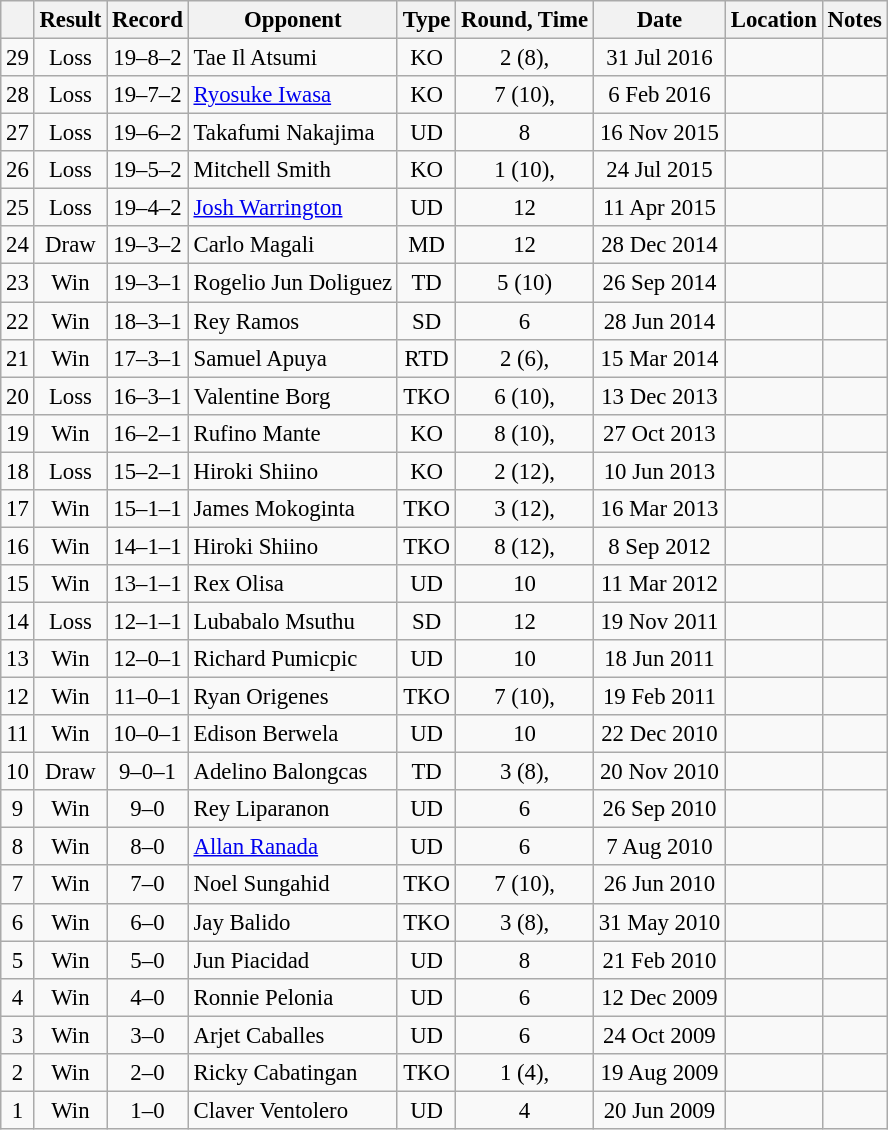<table class="wikitable" style="text-align:center; font-size:95%">
<tr>
<th></th>
<th>Result</th>
<th>Record</th>
<th>Opponent</th>
<th>Type</th>
<th>Round, Time</th>
<th>Date</th>
<th>Location</th>
<th>Notes</th>
</tr>
<tr>
<td>29</td>
<td>Loss</td>
<td>19–8–2</td>
<td align=left>Tae Il Atsumi</td>
<td>KO</td>
<td>2 (8), </td>
<td>31 Jul 2016</td>
<td align=left></td>
<td></td>
</tr>
<tr>
<td>28</td>
<td>Loss</td>
<td>19–7–2</td>
<td align=left><a href='#'>Ryosuke Iwasa</a></td>
<td>KO</td>
<td>7 (10), </td>
<td>6 Feb 2016</td>
<td align=left></td>
<td></td>
</tr>
<tr>
<td>27</td>
<td>Loss</td>
<td>19–6–2</td>
<td align=left>Takafumi Nakajima</td>
<td>UD</td>
<td>8</td>
<td>16 Nov 2015</td>
<td align=left></td>
<td></td>
</tr>
<tr>
<td>26</td>
<td>Loss</td>
<td>19–5–2</td>
<td align=left>Mitchell Smith</td>
<td>KO</td>
<td>1 (10), </td>
<td>24 Jul 2015</td>
<td align=left></td>
<td align=left></td>
</tr>
<tr>
<td>25</td>
<td>Loss</td>
<td>19–4–2</td>
<td align=left><a href='#'>Josh Warrington</a></td>
<td>UD</td>
<td>12</td>
<td>11 Apr 2015</td>
<td align=left></td>
<td align=left></td>
</tr>
<tr>
<td>24</td>
<td>Draw</td>
<td>19–3–2</td>
<td align=left>Carlo Magali</td>
<td>MD</td>
<td>12</td>
<td>28 Dec 2014</td>
<td align=left></td>
<td align=left></td>
</tr>
<tr>
<td>23</td>
<td>Win</td>
<td>19–3–1</td>
<td align=left>Rogelio Jun Doliguez</td>
<td>TD</td>
<td>5 (10)</td>
<td>26 Sep 2014</td>
<td align=left></td>
<td></td>
</tr>
<tr>
<td>22</td>
<td>Win</td>
<td>18–3–1</td>
<td align=left>Rey Ramos</td>
<td>SD</td>
<td>6</td>
<td>28 Jun 2014</td>
<td align=left></td>
<td></td>
</tr>
<tr>
<td>21</td>
<td>Win</td>
<td>17–3–1</td>
<td align=left>Samuel Apuya</td>
<td>RTD</td>
<td>2 (6), </td>
<td>15 Mar 2014</td>
<td align=left></td>
<td></td>
</tr>
<tr>
<td>20</td>
<td>Loss</td>
<td>16–3–1</td>
<td align=left>Valentine Borg</td>
<td>TKO</td>
<td>6 (10), </td>
<td>13 Dec 2013</td>
<td align=left></td>
<td align=left></td>
</tr>
<tr>
<td>19</td>
<td>Win</td>
<td>16–2–1</td>
<td align=left>Rufino Mante</td>
<td>KO</td>
<td>8 (10), </td>
<td>27 Oct 2013</td>
<td align=left></td>
<td></td>
</tr>
<tr>
<td>18</td>
<td>Loss</td>
<td>15–2–1</td>
<td align=left>Hiroki Shiino</td>
<td>KO</td>
<td>2 (12), </td>
<td>10 Jun 2013</td>
<td align=left></td>
<td align=left></td>
</tr>
<tr>
<td>17</td>
<td>Win</td>
<td>15–1–1</td>
<td align=left>James Mokoginta</td>
<td>TKO</td>
<td>3 (12), </td>
<td>16 Mar 2013</td>
<td align=left></td>
<td align=left></td>
</tr>
<tr>
<td>16</td>
<td>Win</td>
<td>14–1–1</td>
<td align=left>Hiroki Shiino</td>
<td>TKO</td>
<td>8 (12), </td>
<td>8 Sep 2012</td>
<td align=left></td>
<td align=left></td>
</tr>
<tr>
<td>15</td>
<td>Win</td>
<td>13–1–1</td>
<td align=left>Rex Olisa</td>
<td>UD</td>
<td>10</td>
<td>11 Mar 2012</td>
<td align=left></td>
<td></td>
</tr>
<tr>
<td>14</td>
<td>Loss</td>
<td>12–1–1</td>
<td align=left>Lubabalo Msuthu</td>
<td>SD</td>
<td>12</td>
<td>19 Nov 2011</td>
<td align=left></td>
<td align=left></td>
</tr>
<tr>
<td>13</td>
<td>Win</td>
<td>12–0–1</td>
<td align=left>Richard Pumicpic</td>
<td>UD</td>
<td>10</td>
<td>18 Jun 2011</td>
<td align=left></td>
<td></td>
</tr>
<tr>
<td>12</td>
<td>Win</td>
<td>11–0–1</td>
<td align=left>Ryan Origenes</td>
<td>TKO</td>
<td>7 (10), </td>
<td>19 Feb 2011</td>
<td align=left></td>
<td align=left></td>
</tr>
<tr>
<td>11</td>
<td>Win</td>
<td>10–0–1</td>
<td align=left>Edison Berwela</td>
<td>UD</td>
<td>10</td>
<td>22 Dec 2010</td>
<td align=left></td>
<td></td>
</tr>
<tr>
<td>10</td>
<td>Draw</td>
<td>9–0–1</td>
<td align=left>Adelino Balongcas</td>
<td>TD</td>
<td>3 (8), </td>
<td>20 Nov 2010</td>
<td align=left></td>
<td align=left></td>
</tr>
<tr>
<td>9</td>
<td>Win</td>
<td>9–0</td>
<td align=left>Rey Liparanon</td>
<td>UD</td>
<td>6</td>
<td>26 Sep 2010</td>
<td align=left></td>
<td></td>
</tr>
<tr>
<td>8</td>
<td>Win</td>
<td>8–0</td>
<td align=left><a href='#'>Allan Ranada</a></td>
<td>UD</td>
<td>6</td>
<td>7 Aug 2010</td>
<td align=left></td>
<td></td>
</tr>
<tr>
<td>7</td>
<td>Win</td>
<td>7–0</td>
<td align=left>Noel Sungahid</td>
<td>TKO</td>
<td>7 (10), </td>
<td>26 Jun 2010</td>
<td align=left></td>
<td></td>
</tr>
<tr>
<td>6</td>
<td>Win</td>
<td>6–0</td>
<td align=left>Jay Balido</td>
<td>TKO</td>
<td>3 (8), </td>
<td>31 May 2010</td>
<td align=left></td>
<td></td>
</tr>
<tr>
<td>5</td>
<td>Win</td>
<td>5–0</td>
<td align=left>Jun Piacidad</td>
<td>UD</td>
<td>8</td>
<td>21 Feb 2010</td>
<td align=left></td>
<td></td>
</tr>
<tr>
<td>4</td>
<td>Win</td>
<td>4–0</td>
<td align=left>Ronnie Pelonia</td>
<td>UD</td>
<td>6</td>
<td>12 Dec 2009</td>
<td align=left></td>
<td></td>
</tr>
<tr>
<td>3</td>
<td>Win</td>
<td>3–0</td>
<td align=left>Arjet Caballes</td>
<td>UD</td>
<td>6</td>
<td>24 Oct 2009</td>
<td align=left></td>
<td></td>
</tr>
<tr>
<td>2</td>
<td>Win</td>
<td>2–0</td>
<td align=left>Ricky Cabatingan</td>
<td>TKO</td>
<td>1 (4), </td>
<td>19 Aug 2009</td>
<td align=left></td>
<td></td>
</tr>
<tr>
<td>1</td>
<td>Win</td>
<td>1–0</td>
<td align=left>Claver Ventolero</td>
<td>UD</td>
<td>4</td>
<td>20 Jun 2009</td>
<td align=left></td>
<td></td>
</tr>
</table>
